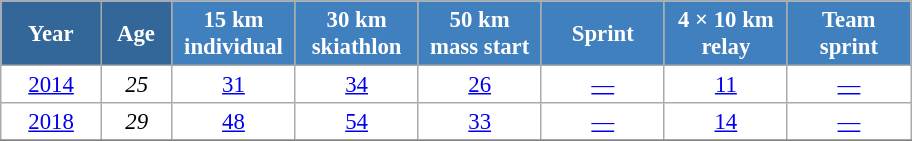<table class="wikitable" style="font-size:95%; text-align:center; border:grey solid 1px; border-collapse:collapse; background:#ffffff;">
<tr>
<th style="background-color:#369; color:white; width:60px;"> Year </th>
<th style="background-color:#369; color:white; width:40px;"> Age </th>
<th style="background-color:#4180be; color:white; width:75px;"> 15 km <br> individual </th>
<th style="background-color:#4180be; color:white; width:75px;"> 30 km <br> skiathlon </th>
<th style="background-color:#4180be; color:white; width:75px;"> 50 km <br> mass start </th>
<th style="background-color:#4180be; color:white; width:75px;"> Sprint </th>
<th style="background-color:#4180be; color:white; width:75px;"> 4 × 10 km <br> relay </th>
<th style="background-color:#4180be; color:white; width:75px;"> Team <br> sprint </th>
</tr>
<tr>
<td><a href='#'>2014</a></td>
<td><em>25</em></td>
<td><a href='#'>31</a></td>
<td><a href='#'>34</a></td>
<td><a href='#'>26</a></td>
<td><a href='#'>—</a></td>
<td><a href='#'>11</a></td>
<td><a href='#'>—</a></td>
</tr>
<tr>
<td><a href='#'>2018</a></td>
<td><em>29</em></td>
<td><a href='#'>48</a></td>
<td><a href='#'>54</a></td>
<td><a href='#'>33</a></td>
<td><a href='#'>—</a></td>
<td><a href='#'>14</a></td>
<td><a href='#'>—</a></td>
</tr>
<tr>
</tr>
</table>
